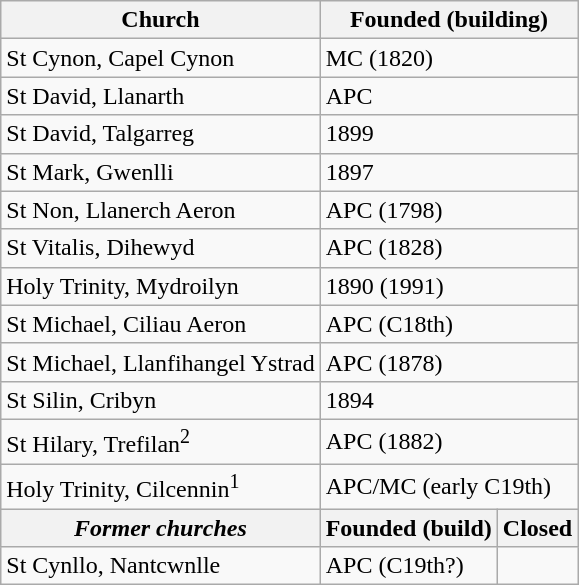<table class="wikitable">
<tr>
<th>Church</th>
<th colspan="2">Founded (building)</th>
</tr>
<tr>
<td>St Cynon, Capel Cynon</td>
<td colspan="2">MC (1820)</td>
</tr>
<tr>
<td>St David, Llanarth</td>
<td colspan="2">APC</td>
</tr>
<tr>
<td>St David, Talgarreg</td>
<td colspan="2">1899</td>
</tr>
<tr>
<td>St Mark, Gwenlli</td>
<td colspan="2">1897</td>
</tr>
<tr>
<td>St Non, Llanerch Aeron</td>
<td colspan="2">APC (1798)</td>
</tr>
<tr>
<td>St Vitalis, Dihewyd</td>
<td colspan="2">APC (1828)</td>
</tr>
<tr>
<td>Holy Trinity, Mydroilyn</td>
<td colspan="2">1890 (1991)</td>
</tr>
<tr>
<td>St Michael, Ciliau Aeron</td>
<td colspan="2">APC (C18th)</td>
</tr>
<tr>
<td>St Michael, Llanfihangel Ystrad</td>
<td colspan="2">APC (1878)</td>
</tr>
<tr>
<td>St Silin, Cribyn</td>
<td colspan="2">1894</td>
</tr>
<tr>
<td>St Hilary, Trefilan<sup>2</sup></td>
<td colspan="2">APC (1882)</td>
</tr>
<tr>
<td>Holy Trinity, Cilcennin<sup>1</sup></td>
<td colspan="2">APC/MC (early C19th)</td>
</tr>
<tr>
<th><em>Former churches</em></th>
<th>Founded (build)</th>
<th>Closed</th>
</tr>
<tr>
<td>St Cynllo, Nantcwnlle</td>
<td>APC (C19th?)</td>
<td></td>
</tr>
</table>
